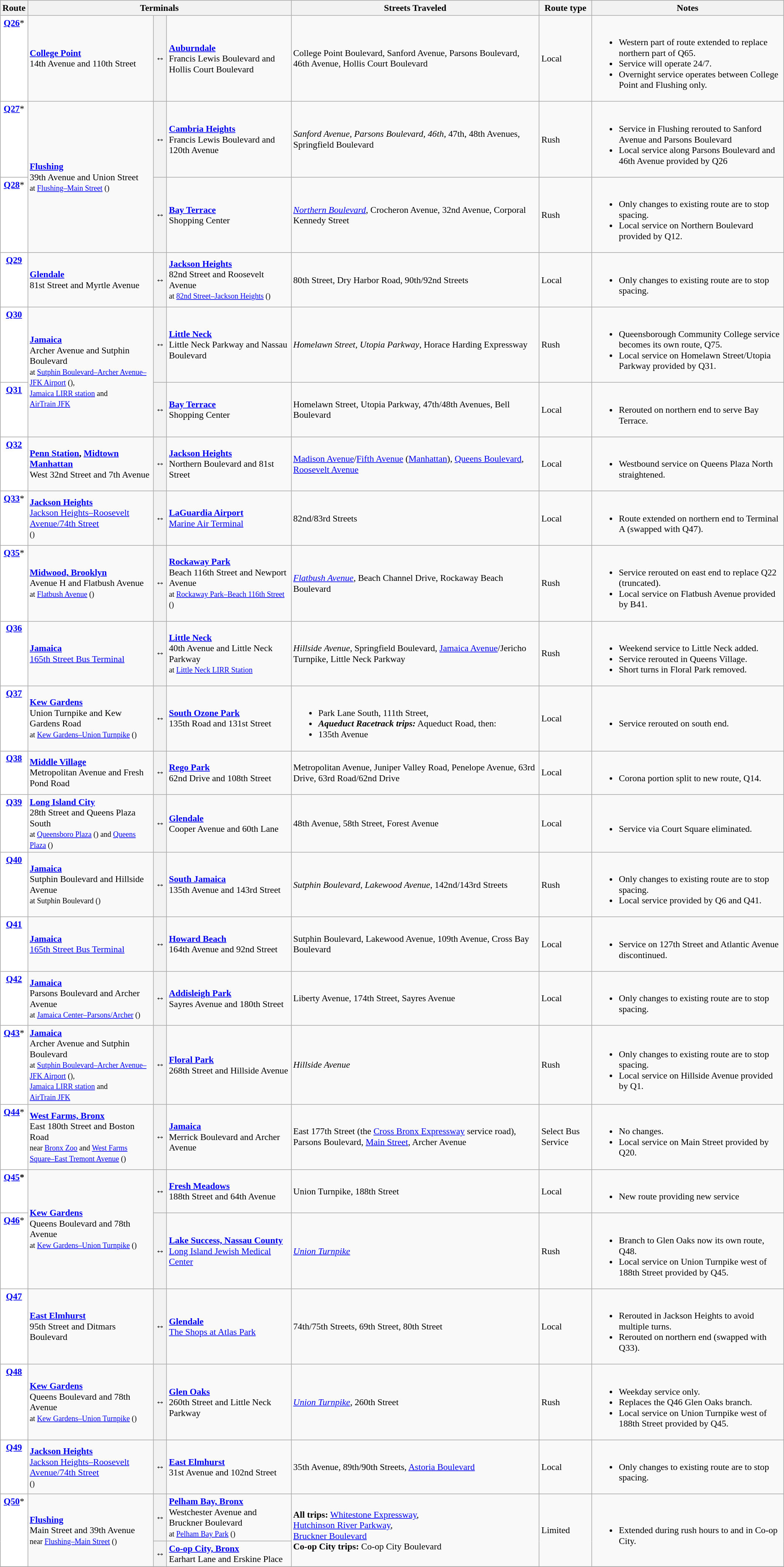<table class="wikitable" style="font-size: 90%;" |>
<tr>
<th>Route</th>
<th colspan=3>Terminals</th>
<th>Streets Traveled</th>
<th>Route type</th>
<th>Notes</th>
</tr>
<tr>
<td style="background:white; color:black" align="center" valign="top"><div><strong><a href='#'>Q26</a></strong>*</div></td>
<td><strong><a href='#'>College Point</a></strong><br>14th Avenue and 110th Street</td>
<th><div>↔</div></th>
<td><strong><a href='#'>Auburndale</a></strong><br>Francis Lewis Boulevard and Hollis Court Boulevard</td>
<td>College Point Boulevard, Sanford Avenue, Parsons Boulevard, 46th Avenue, Hollis Court Boulevard</td>
<td>Local</td>
<td><br><ul><li>Western part of route extended to replace northern part of Q65.</li><li>Service will operate 24/7.</li><li>Overnight service operates between College Point and Flushing only.</li></ul></td>
</tr>
<tr>
<td style="background:white; color:black" align="center" valign="top"><div><strong><a href='#'>Q27</a></strong>*</div></td>
<td rowspan=2><strong><a href='#'>Flushing</a></strong><br>39th Avenue and Union Street<br><small>at <a href='#'>Flushing–Main Street</a> ()</small></td>
<th><div>↔</div></th>
<td><strong><a href='#'>Cambria Heights</a></strong><br>Francis Lewis Boulevard and 120th Avenue</td>
<td><em>Sanford Avenue, Parsons Boulevard, 46th,</em> 47th, 48th Avenues, Springfield Boulevard</td>
<td>Rush</td>
<td><br><ul><li>Service in Flushing rerouted to Sanford Avenue and Parsons Boulevard</li><li>Local service along Parsons Boulevard and 46th Avenue provided by Q26</li></ul></td>
</tr>
<tr>
<td style="background:white; color:black" align="center" valign="top"><div><strong><a href='#'>Q28</a></strong>*</div></td>
<th><div>↔</div></th>
<td><strong><a href='#'>Bay Terrace</a></strong><br>Shopping Center</td>
<td><a href='#'><em>Northern Boulevard</em></a>, Crocheron Avenue, 32nd Avenue, Corporal Kennedy Street</td>
<td>Rush</td>
<td><br><ul><li>Only changes to existing route are to stop spacing.</li><li>Local service on Northern Boulevard provided by Q12.</li></ul></td>
</tr>
<tr>
<td style="background:white; color:black" align="center" valign="top"><div><strong><a href='#'>Q29</a></strong></div></td>
<td><strong><a href='#'>Glendale</a></strong><br>81st Street and Myrtle Avenue</td>
<th><div>↔</div></th>
<td><strong><a href='#'>Jackson Heights</a></strong><br>82nd Street and Roosevelt Avenue<br><small>at <a href='#'>82nd Street–Jackson Heights</a> ()</small></td>
<td>80th Street, Dry Harbor Road, 90th/92nd Streets</td>
<td>Local</td>
<td><br><ul><li>Only changes to existing route are to stop spacing.</li></ul></td>
</tr>
<tr>
<td style="background:white; color:black" align="center" valign="top"><div><strong><a href='#'>Q30</a></strong></div></td>
<td rowspan=2><strong><a href='#'>Jamaica</a></strong><br>Archer Avenue and Sutphin Boulevard<br> <small>at <a href='#'>Sutphin Boulevard–Archer Avenue–JFK Airport</a> (),</small><br><small><a href='#'>Jamaica LIRR station</a> and<br> <a href='#'>AirTrain JFK</a></small></td>
<th><div>↔</div></th>
<td><strong><a href='#'>Little Neck</a></strong><br> Little Neck Parkway and Nassau Boulevard</td>
<td><em>Homelawn Street, Utopia Parkway</em>, Horace Harding Expressway</td>
<td>Rush</td>
<td><br><ul><li>Queensborough Community College service becomes its own route, Q75.</li><li>Local service on Homelawn Street/Utopia Parkway provided by Q31.</li></ul></td>
</tr>
<tr>
<td style="background:white; color:black" align="center" valign="top"><div><strong><a href='#'>Q31</a></strong></div></td>
<th><div>↔</div></th>
<td><strong><a href='#'>Bay Terrace</a></strong><br>Shopping Center</td>
<td>Homelawn Street, Utopia Parkway, 47th/48th Avenues, Bell Boulevard</td>
<td>Local</td>
<td><br><ul><li>Rerouted on northern end to serve Bay Terrace.</li></ul></td>
</tr>
<tr>
<td style="background:white; color:black" align="center" valign="top"><div><strong><a href='#'>Q32</a></strong></div></td>
<td><strong><a href='#'>Penn Station</a>, <a href='#'>Midtown Manhattan</a></strong><br>West 32nd Street and 7th Avenue</td>
<th><div>↔</div></th>
<td><strong><a href='#'>Jackson Heights</a></strong><br>Northern Boulevard and 81st Street</td>
<td><a href='#'>Madison Avenue</a>/<a href='#'>Fifth Avenue</a> (<a href='#'>Manhattan</a>), <a href='#'>Queens Boulevard</a>, <a href='#'>Roosevelt Avenue</a></td>
<td>Local</td>
<td><br><ul><li>Westbound service on Queens Plaza North straightened.</li></ul></td>
</tr>
<tr>
<td style="background:white; color:black" align="center" valign="top"><div><strong><a href='#'>Q33</a></strong>*</div></td>
<td><strong><a href='#'>Jackson Heights</a></strong><br><a href='#'>Jackson Heights–Roosevelt Avenue/74th Street</a><br><small>()</small></td>
<th><div>↔</div></th>
<td><strong><a href='#'>LaGuardia Airport</a></strong><br><a href='#'>Marine Air Terminal</a></td>
<td>82nd/83rd Streets</td>
<td>Local</td>
<td><br><ul><li>Route extended on northern end to Terminal A (swapped with Q47).</li></ul></td>
</tr>
<tr>
<td style="background:white; color:black" align="center" valign="top"><div><strong><a href='#'>Q35</a></strong>*</div></td>
<td><strong><a href='#'>Midwood, Brooklyn</a></strong><br>Avenue H and Flatbush Avenue<br><small>at <a href='#'>Flatbush Avenue</a> ()</small></td>
<th><div>↔</div></th>
<td><strong><a href='#'>Rockaway Park</a></strong><br>Beach 116th Street and Newport Avenue<br><small>at <a href='#'>Rockaway Park–Beach 116th Street</a> ()</small></td>
<td><em><a href='#'>Flatbush Avenue</a></em>, Beach Channel Drive, Rockaway Beach Boulevard</td>
<td>Rush</td>
<td><br><ul><li>Service rerouted on east end to replace Q22 (truncated).</li><li>Local service on Flatbush Avenue provided by B41.</li></ul></td>
</tr>
<tr>
<td style="background:white; color:black" align="center" valign=top><div><strong><a href='#'>Q36</a></strong></div></td>
<td><strong><a href='#'>Jamaica</a></strong><br><a href='#'>165th Street Bus Terminal</a></td>
<th><div>↔</div></th>
<td><strong><a href='#'>Little Neck</a></strong><br>40th Avenue and Little Neck Parkway<br><small>at <a href='#'>Little Neck LIRR Station</a></small></td>
<td><em>Hillside Avenue</em>, Springfield Boulevard, <a href='#'>Jamaica Avenue</a>/Jericho Turnpike, Little Neck Parkway</td>
<td>Rush</td>
<td><br><ul><li>Weekend service to Little Neck added.</li><li>Service rerouted in Queens Village.</li><li>Short turns in Floral Park removed.</li></ul></td>
</tr>
<tr>
<td style="background:white; color:black" align="center" valign="top"><div><strong><a href='#'>Q37</a></strong></div></td>
<td><strong><a href='#'>Kew Gardens</a></strong><br>Union Turnpike and Kew Gardens Road<br><small>at <a href='#'>Kew Gardens–Union Turnpike</a> ()</small></td>
<th><div>↔</div></th>
<td><strong><a href='#'>South Ozone Park</a></strong><br> 135th Road and 131st Street</td>
<td><br><ul><li>Park Lane South, 111th Street,</li><li><strong><em>Aqueduct Racetrack trips:</em></strong> Aqueduct Road, then:</li><li>135th Avenue</li></ul></td>
<td>Local</td>
<td><br><ul><li>Service rerouted on south end.</li></ul></td>
</tr>
<tr>
<td style="background:white; color:black" align="center" valign="top"><div><strong><a href='#'>Q38</a></strong></div></td>
<td><strong><a href='#'>Middle Village</a></strong><br>Metropolitan Avenue and Fresh Pond Road</td>
<th><div>↔</div></th>
<td><strong><a href='#'>Rego Park</a></strong><br>62nd Drive and 108th Street</td>
<td>Metropolitan Avenue, Juniper Valley Road, Penelope Avenue, 63rd Drive, 63rd Road/62nd Drive</td>
<td>Local</td>
<td><br><ul><li>Corona portion split to new route, Q14.</li></ul></td>
</tr>
<tr>
<td style="background:white; color:black" align="center" valign="top"><div><strong><a href='#'>Q39</a></strong></div></td>
<td><strong><a href='#'>Long Island City</a></strong><br>28th Street and Queens Plaza South<br><small>at <a href='#'>Queensboro Plaza</a> () and <a href='#'>Queens Plaza</a> ()</small></td>
<th><div>↔</div></th>
<td><strong><a href='#'>Glendale</a></strong><br>Cooper Avenue and 60th Lane</td>
<td>48th Avenue, 58th Street, Forest Avenue</td>
<td>Local</td>
<td><br><ul><li>Service via Court Square eliminated.</li></ul></td>
</tr>
<tr>
<td style="background:white; color:black" align="center" valign="top"><div><strong><a href='#'>Q40</a></strong></div></td>
<td><strong><a href='#'>Jamaica</a></strong><br>Sutphin Boulevard and Hillside Avenue<br><small>at Sutphin Boulevard ()</small></td>
<th><div>↔</div></th>
<td><strong><a href='#'>South Jamaica</a></strong><br>135th Avenue and 143rd Street</td>
<td><em>Sutphin Boulevard, Lakewood Avenue</em>, 142nd/143rd Streets</td>
<td>Rush</td>
<td><br><ul><li>Only changes to existing route are to stop spacing.</li><li>Local service provided by Q6 and Q41.</li></ul></td>
</tr>
<tr>
<td style="background:white; color:black" align="center" valign="top"><div><strong><a href='#'>Q41</a></strong></div></td>
<td><strong><a href='#'>Jamaica</a></strong><br> <a href='#'>165th Street Bus Terminal</a></td>
<th><div>↔</div></th>
<td><strong><a href='#'>Howard Beach</a></strong><br>164th Avenue and 92nd Street</td>
<td>Sutphin Boulevard, Lakewood Avenue, 109th Avenue, Cross Bay Boulevard</td>
<td>Local</td>
<td><br><ul><li>Service on 127th Street and Atlantic Avenue discontinued.</li></ul></td>
</tr>
<tr>
<td style="background:white; color:black" align="center" valign="top"><div><strong><a href='#'>Q42</a></strong></div></td>
<td><strong><a href='#'>Jamaica</a></strong><br>Parsons Boulevard and Archer Avenue<br><small>at <a href='#'>Jamaica Center–Parsons/Archer</a> ()</small></td>
<th><div>↔</div></th>
<td><strong><a href='#'>Addisleigh Park</a></strong><br>Sayres Avenue and 180th Street</td>
<td>Liberty Avenue, 174th Street, Sayres Avenue</td>
<td>Local</td>
<td><br><ul><li>Only changes to existing route are to stop spacing.</li></ul></td>
</tr>
<tr>
<td style="background:white; color:black" align="center" valign="top"><div><strong><a href='#'>Q43</a></strong>*</div></td>
<td><strong><a href='#'>Jamaica</a></strong><br>Archer Avenue and Sutphin Boulevard<br><small>at <a href='#'>Sutphin Boulevard–Archer Avenue–JFK Airport</a> (),</small><br><small><a href='#'>Jamaica LIRR station</a> and<br> <a href='#'>AirTrain JFK</a></small></td>
<th><div>↔</div></th>
<td><strong><a href='#'>Floral Park</a></strong><br>268th Street and Hillside Avenue</td>
<td><em>Hillside Avenue</em></td>
<td>Rush</td>
<td><br><ul><li>Only changes to existing route are to stop spacing.</li><li>Local service on Hillside Avenue provided by Q1.</li></ul></td>
</tr>
<tr>
<td style="background:white; color:black" align="center" valign="top"><div><strong><a href='#'>Q44</a></strong>*</div></td>
<td><strong><a href='#'>West Farms, Bronx</a></strong><br>East 180th Street and Boston Road<br><small>near <a href='#'>Bronx Zoo</a> and <a href='#'>West Farms Square–East Tremont Avenue</a> ()</small></td>
<th><div>↔</div></th>
<td><strong><a href='#'>Jamaica</a></strong><br>Merrick Boulevard and Archer Avenue</td>
<td>East 177th Street (the <a href='#'>Cross Bronx Expressway</a> service road), Parsons Boulevard, <a href='#'>Main Street</a>, Archer Avenue</td>
<td>Select Bus Service</td>
<td><br><ul><li>No changes.</li><li>Local service on Main Street provided by Q20.</li></ul></td>
</tr>
<tr>
<td style="background:white; color:black" align="center" valign="top"><div><strong><a href='#'>Q45</a>*</strong></div></td>
<td rowspan=2><strong><a href='#'>Kew Gardens</a></strong><br>Queens Boulevard and 78th Avenue<br><small>at <a href='#'>Kew Gardens–Union Turnpike</a> ()</small></td>
<th><div>↔</div></th>
<td><strong><a href='#'>Fresh Meadows</a></strong><br>188th Street and 64th Avenue</td>
<td>Union Turnpike, 188th Street</td>
<td>Local</td>
<td><br><ul><li>New route providing new service</li></ul></td>
</tr>
<tr>
<td style="background:white; color:black" align="center" valign="top"><div><strong><a href='#'>Q46</a></strong>*</div></td>
<th><div>↔</div></th>
<td><strong><a href='#'>Lake Success, Nassau County</a></strong><br><a href='#'>Long Island Jewish Medical Center</a></td>
<td><a href='#'><em>Union Turnpike</em></a></td>
<td>Rush</td>
<td><br><ul><li>Branch to Glen Oaks now its own route, Q48.</li><li>Local service on Union Turnpike west of 188th Street provided by Q45.</li></ul></td>
</tr>
<tr>
<td style="background:white; color:black" align="center" valign="top"><div><strong><a href='#'>Q47</a></strong></div></td>
<td><strong><a href='#'>East Elmhurst</a></strong><br>95th Street and Ditmars Boulevard</td>
<th><div>↔</div></th>
<td><strong><a href='#'>Glendale</a></strong><br><a href='#'>The Shops at Atlas Park</a></td>
<td>74th/75th Streets, 69th Street, 80th Street</td>
<td>Local</td>
<td><br><ul><li>Rerouted in Jackson Heights to avoid multiple turns.</li><li>Rerouted on northern end (swapped with Q33).</li></ul></td>
</tr>
<tr>
<td style="background:white; color:black" align="center" valign="top"><div><strong><a href='#'>Q48</a></strong></div></td>
<td><strong><a href='#'>Kew Gardens</a></strong><br>Queens Boulevard and 78th Avenue<br><small>at <a href='#'>Kew Gardens–Union Turnpike</a> ()</small></td>
<th><div>↔</div></th>
<td><strong><a href='#'>Glen Oaks</a></strong><br>260th Street and Little Neck Parkway</td>
<td><a href='#'><em>Union Turnpike</em></a>, 260th Street</td>
<td>Rush</td>
<td><br><ul><li>Weekday service only.</li><li>Replaces the Q46 Glen Oaks branch.</li><li>Local service on Union Turnpike west of 188th Street provided by Q45.</li></ul></td>
</tr>
<tr>
<td style="background:white; color:black" align="center" valign="top"><div><strong><a href='#'>Q49</a></strong></div></td>
<td><strong><a href='#'>Jackson Heights</a></strong><br><a href='#'>Jackson Heights–Roosevelt Avenue/74th Street</a><br><small>()</small></td>
<th><div>↔</div></th>
<td><strong><a href='#'>East Elmhurst</a></strong><br>31st Avenue and 102nd Street</td>
<td>35th Avenue, 89th/90th Streets, <a href='#'>Astoria Boulevard</a></td>
<td>Local</td>
<td><br><ul><li>Only changes to existing route are to stop spacing.</li></ul></td>
</tr>
<tr>
<td rowspan=2 style="background:white; color:black" align="center" valign="top"><div><strong><a href='#'>Q50</a></strong>*</div></td>
<td rowspan=2><strong><a href='#'>Flushing</a></strong><br>Main Street and 39th Avenue<br><small>near <a href='#'>Flushing–Main Street</a> ()</small></td>
<th><div>↔</div></th>
<td><strong><a href='#'>Pelham Bay, Bronx</a></strong><br>Westchester Avenue and Bruckner Boulevard<br><small>at <a href='#'>Pelham Bay Park</a> ()</small></td>
<td rowspan=2><strong>All trips:</strong> <a href='#'>Whitestone&nbsp;Expressway</a>,<br><a href='#'>Hutchinson River Parkway</a>,<br><a href='#'>Bruckner Boulevard</a><br><strong>Co-op City trips:</strong> Co-op City Boulevard</td>
<td rowspan=2>Limited</td>
<td rowspan=2><br><ul><li>Extended during rush hours to and in Co-op City.</li></ul></td>
</tr>
<tr>
<th><div>↔</div></th>
<td><strong><a href='#'>Co-op City, Bronx</a></strong><br>Earhart Lane and Erskine Place</td>
</tr>
<tr>
</tr>
</table>
